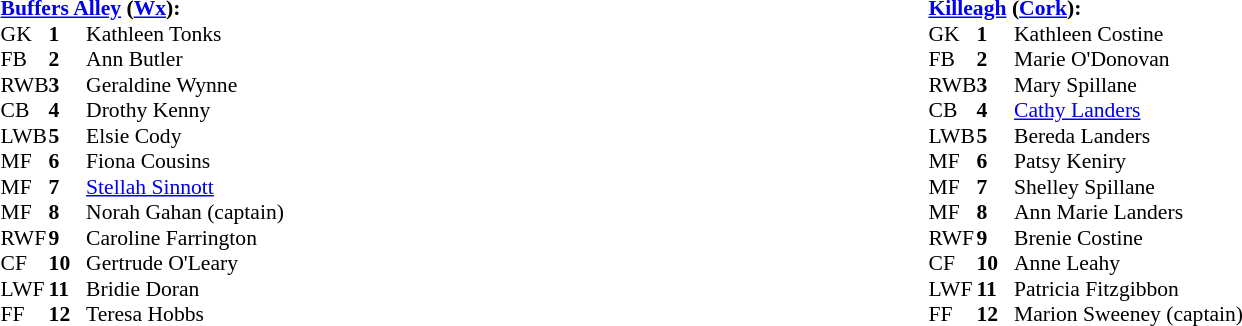<table width="100%">
<tr>
<td valign="top"></td>
<td valign="top" width="50%"><br><table style="font-size: 90%" cellspacing="0" cellpadding="0" align=center>
<tr>
<td colspan="4"><strong><a href='#'>Buffers Alley</a> (<a href='#'>Wx</a>):</strong></td>
</tr>
<tr>
<th width="25"></th>
<th width="25"></th>
</tr>
<tr>
<td>GK</td>
<td><strong>1</strong></td>
<td>Kathleen Tonks</td>
</tr>
<tr>
<td>FB</td>
<td><strong>2</strong></td>
<td>Ann Butler</td>
</tr>
<tr>
<td>RWB</td>
<td><strong>3</strong></td>
<td>Geraldine Wynne</td>
</tr>
<tr>
<td>CB</td>
<td><strong>4</strong></td>
<td>Drothy Kenny</td>
</tr>
<tr>
<td>LWB</td>
<td><strong>5</strong></td>
<td>Elsie Cody</td>
</tr>
<tr>
<td>MF</td>
<td><strong>6</strong></td>
<td>Fiona Cousins</td>
</tr>
<tr>
<td>MF</td>
<td><strong>7</strong></td>
<td><a href='#'>Stellah Sinnott</a></td>
</tr>
<tr>
<td>MF</td>
<td><strong>8</strong></td>
<td>Norah Gahan (captain)</td>
</tr>
<tr>
<td>RWF</td>
<td><strong>9</strong></td>
<td>Caroline Farrington</td>
</tr>
<tr>
<td>CF</td>
<td><strong>10</strong></td>
<td>Gertrude O'Leary</td>
</tr>
<tr>
<td>LWF</td>
<td><strong>11</strong></td>
<td>Bridie Doran</td>
</tr>
<tr>
<td>FF</td>
<td><strong>12</strong></td>
<td>Teresa Hobbs</td>
</tr>
<tr>
</tr>
</table>
</td>
<td valign="top" width="50%"><br><table style="font-size: 90%" cellspacing="0" cellpadding="0" align=center>
<tr>
<td colspan="4"><strong><a href='#'>Killeagh</a> (<a href='#'>Cork</a>):</strong></td>
</tr>
<tr>
<th width="25"></th>
<th width="25"></th>
</tr>
<tr>
<td>GK</td>
<td><strong>1</strong></td>
<td>Kathleen Costine</td>
</tr>
<tr>
<td>FB</td>
<td><strong>2</strong></td>
<td>Marie O'Donovan</td>
</tr>
<tr>
<td>RWB</td>
<td><strong>3</strong></td>
<td>Mary Spillane</td>
</tr>
<tr>
<td>CB</td>
<td><strong>4</strong></td>
<td><a href='#'>Cathy Landers</a></td>
</tr>
<tr>
<td>LWB</td>
<td><strong>5</strong></td>
<td>Bereda Landers</td>
</tr>
<tr>
<td>MF</td>
<td><strong>6</strong></td>
<td>Patsy Keniry</td>
</tr>
<tr>
<td>MF</td>
<td><strong>7</strong></td>
<td>Shelley Spillane</td>
</tr>
<tr>
<td>MF</td>
<td><strong>8</strong></td>
<td>Ann Marie Landers</td>
</tr>
<tr>
<td>RWF</td>
<td><strong>9</strong></td>
<td>Brenie Costine</td>
</tr>
<tr>
<td>CF</td>
<td><strong>10</strong></td>
<td>Anne Leahy</td>
</tr>
<tr>
<td>LWF</td>
<td><strong>11</strong></td>
<td>Patricia Fitzgibbon</td>
</tr>
<tr>
<td>FF</td>
<td><strong>12</strong></td>
<td>Marion Sweeney (captain)</td>
</tr>
<tr>
</tr>
</table>
</td>
</tr>
</table>
